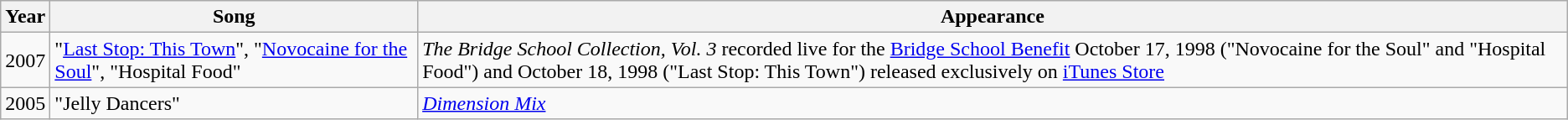<table class="wikitable sortable" style="text-align:left">
<tr>
<th>Year</th>
<th>Song</th>
<th>Appearance</th>
</tr>
<tr>
<td>2007</td>
<td>"<a href='#'>Last Stop: This Town</a>", "<a href='#'>Novocaine for the Soul</a>", "Hospital Food"</td>
<td><em>The Bridge School Collection, Vol. 3</em> recorded live for the <a href='#'>Bridge School Benefit</a> October 17, 1998 ("Novocaine for the Soul" and "Hospital Food") and October 18, 1998 ("Last Stop: This Town") released exclusively on <a href='#'>iTunes Store</a></td>
</tr>
<tr>
<td>2005</td>
<td>"Jelly Dancers"</td>
<td><em><a href='#'>Dimension Mix</a></em></td>
</tr>
</table>
